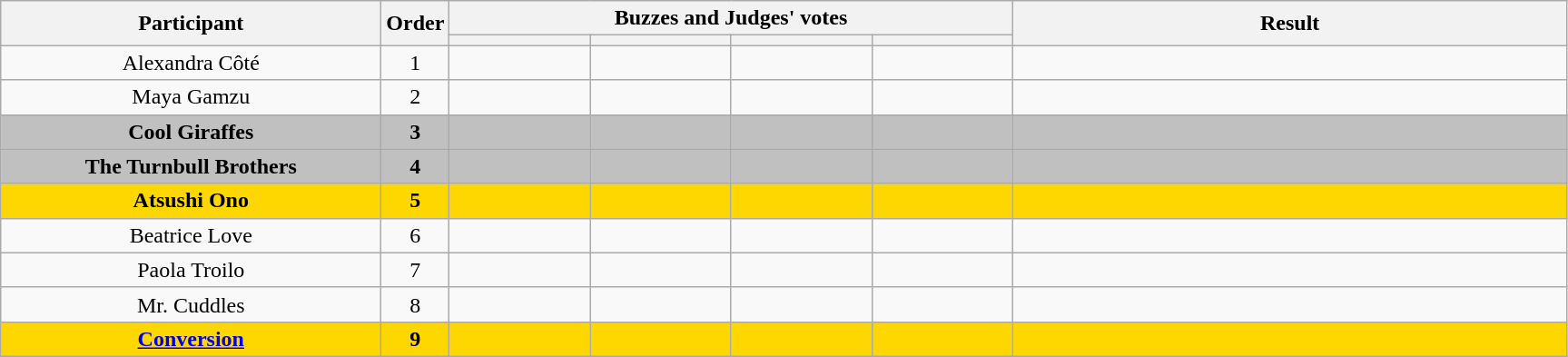<table class="wikitable plainrowheaders sortable" style="text-align:center;">
<tr>
<th scope="col" rowspan="2" class="unsortable" style="width:17em;">Participant</th>
<th scope="col" rowspan="2" style="width:1em;">Order</th>
<th scope="col" colspan="4" class="unsortable" style="width:24em;">Buzzes and Judges' votes</th>
<th scope="col" rowspan="2" style="width:25em;">Result</th>
</tr>
<tr>
<th scope="col" class="unsortable" style="width:6em;"></th>
<th scope="col" class="unsortable" style="width:6em;"></th>
<th scope="col" class="unsortable" style="width:6em;"></th>
<th scope="col" class="unsortable" style="width:6em;"></th>
</tr>
<tr style=>
<td>Alexandra Côté</td>
<td>1</td>
<td style="text-align:center"></td>
<td style="text-align:center"></td>
<td style="text-align:center"></td>
<td style="text-align:center"></td>
<td></td>
</tr>
<tr>
<td>Maya Gamzu</td>
<td>2</td>
<td style="text-align:center"></td>
<td style="text-align:center"></td>
<td style="text-align:center"></td>
<td style="text-align:center"></td>
<td></td>
</tr>
<tr style="background:silver;">
<td><strong>Cool Giraffes</strong></td>
<td><strong>3</strong></td>
<td style="text-align:center"></td>
<td style="text-align:center"></td>
<td style="text-align:center"></td>
<td style="text-align:center"></td>
<td><strong></strong></td>
</tr>
<tr style="background:silver;">
<td><strong>The Turnbull Brothers</strong></td>
<td><strong>4</strong></td>
<td style="text-align:center"></td>
<td style="text-align:center"></td>
<td style="text-align:center"></td>
<td style="text-align:center"></td>
<td><strong></strong></td>
</tr>
<tr style="background:gold;">
<td><strong>Atsushi Ono</strong></td>
<td><strong>5</strong></td>
<td style="text-align:center"></td>
<td style="text-align:center"></td>
<td style="text-align:center"></td>
<td style="text-align:center"></td>
<td><strong></strong></td>
</tr>
<tr>
<td>Beatrice Love</td>
<td>6</td>
<td></td>
<td></td>
<td></td>
<td></td>
<td></td>
</tr>
<tr>
<td>Paola Troilo</td>
<td>7</td>
<td></td>
<td></td>
<td></td>
<td></td>
<td></td>
</tr>
<tr>
<td>Mr. Cuddles</td>
<td>8</td>
<td style="text-align:center"></td>
<td style="text-align:center"></td>
<td style="text-align:center"></td>
<td style="text-align:center"></td>
<td></td>
</tr>
<tr style="background:gold;">
<td><strong><a href='#'>Conversion</a></strong></td>
<td><strong>9</strong></td>
<td></td>
<td></td>
<td></td>
<td></td>
<td><strong></strong></td>
</tr>
</table>
